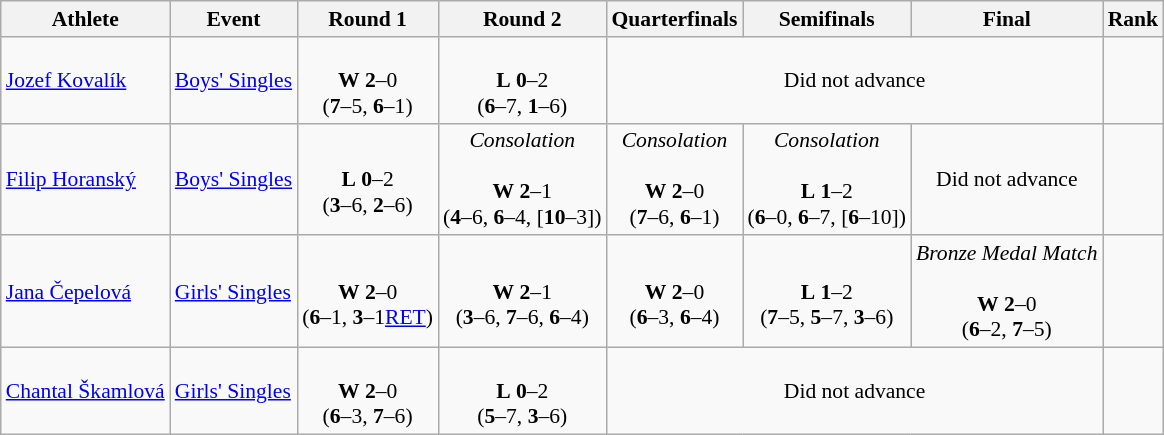<table class=wikitable style="font-size:90%">
<tr>
<th>Athlete</th>
<th>Event</th>
<th>Round 1</th>
<th>Round 2</th>
<th>Quarterfinals</th>
<th>Semifinals</th>
<th>Final</th>
<th>Rank</th>
</tr>
<tr>
<td><a href='#'>Jozef Kovalík</a></td>
<td><a href='#'>Boys' Singles</a></td>
<td align=center><br><strong>W</strong> <strong>2</strong>–0<br> (<strong>7</strong>–5, <strong>6</strong>–1)</td>
<td align=center><br><strong>L</strong> <strong>0</strong>–2<br> (<strong>6</strong>–7, <strong>1</strong>–6)</td>
<td colspan="3" style="text-align:center;">Did not advance</td>
<td align=center></td>
</tr>
<tr>
<td><a href='#'>Filip Horanský</a></td>
<td><a href='#'>Boys' Singles</a></td>
<td align=center><br><strong>L</strong> <strong>0</strong>–2<br> (<strong>3</strong>–6, <strong>2</strong>–6)</td>
<td align=center><em>Consolation</em><br><br><strong>W</strong> <strong>2</strong>–1<br> (<strong>4</strong>–6, <strong>6</strong>–4, [<strong>10</strong>–3])</td>
<td align=center><em>Consolation</em><br><br><strong>W</strong> <strong>2</strong>–0<br> (<strong>7</strong>–6, <strong>6</strong>–1)</td>
<td align=center><em>Consolation</em><br><br><strong>L</strong> <strong>1</strong>–2<br> (<strong>6</strong>–0, <strong>6</strong>–7, [<strong>6</strong>–10])</td>
<td style="text-align:center;">Did not advance</td>
<td align=center></td>
</tr>
<tr>
<td><a href='#'>Jana Čepelová</a></td>
<td><a href='#'>Girls' Singles</a></td>
<td align=center><br><strong>W</strong> <strong>2</strong>–0<br> (<strong>6</strong>–1, <strong>3</strong>–1<a href='#'>RET</a>)</td>
<td align=center><br><strong>W</strong> <strong>2</strong>–1<br> (<strong>3</strong>–6, <strong>7</strong>–6, <strong>6</strong>–4)</td>
<td align=center><br><strong>W</strong> <strong>2</strong>–0<br> (<strong>6</strong>–3, <strong>6</strong>–4)</td>
<td align=center><br><strong>L</strong> <strong>1</strong>–2<br> (<strong>7</strong>–5, <strong>5</strong>–7, <strong>3</strong>–6)</td>
<td align=center><em>Bronze Medal Match</em><br><br><strong>W</strong> <strong>2</strong>–0<br> (<strong>6</strong>–2, <strong>7</strong>–5)</td>
<td align=center></td>
</tr>
<tr>
<td><a href='#'>Chantal Škamlová</a></td>
<td><a href='#'>Girls' Singles</a></td>
<td align=center><br><strong>W</strong> <strong>2</strong>–0<br> (<strong>6</strong>–3, <strong>7</strong>–6)</td>
<td align=center><br><strong>L</strong> <strong>0</strong>–2<br> (<strong>5</strong>–7, <strong>3</strong>–6)</td>
<td colspan="3" style="text-align:center;">Did not advance</td>
<td align=center></td>
</tr>
</table>
